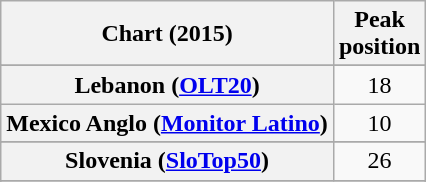<table class="wikitable sortable plainrowheaders" style="text-align:center;">
<tr>
<th>Chart (2015)</th>
<th>Peak<br>position</th>
</tr>
<tr>
</tr>
<tr>
</tr>
<tr>
</tr>
<tr>
</tr>
<tr>
</tr>
<tr>
</tr>
<tr>
</tr>
<tr>
</tr>
<tr>
</tr>
<tr>
</tr>
<tr>
</tr>
<tr>
<th scope="row">Lebanon (<a href='#'>OLT20</a>)</th>
<td>18</td>
</tr>
<tr>
<th scope="row">Mexico Anglo (<a href='#'>Monitor Latino</a>)</th>
<td>10</td>
</tr>
<tr>
</tr>
<tr>
</tr>
<tr>
</tr>
<tr>
</tr>
<tr>
</tr>
<tr>
</tr>
<tr>
<th scope="row">Slovenia (<a href='#'>SloTop50</a>)</th>
<td align=center>26</td>
</tr>
<tr>
</tr>
<tr>
</tr>
<tr>
</tr>
<tr>
</tr>
<tr>
</tr>
<tr>
</tr>
<tr>
</tr>
<tr>
</tr>
<tr>
</tr>
</table>
